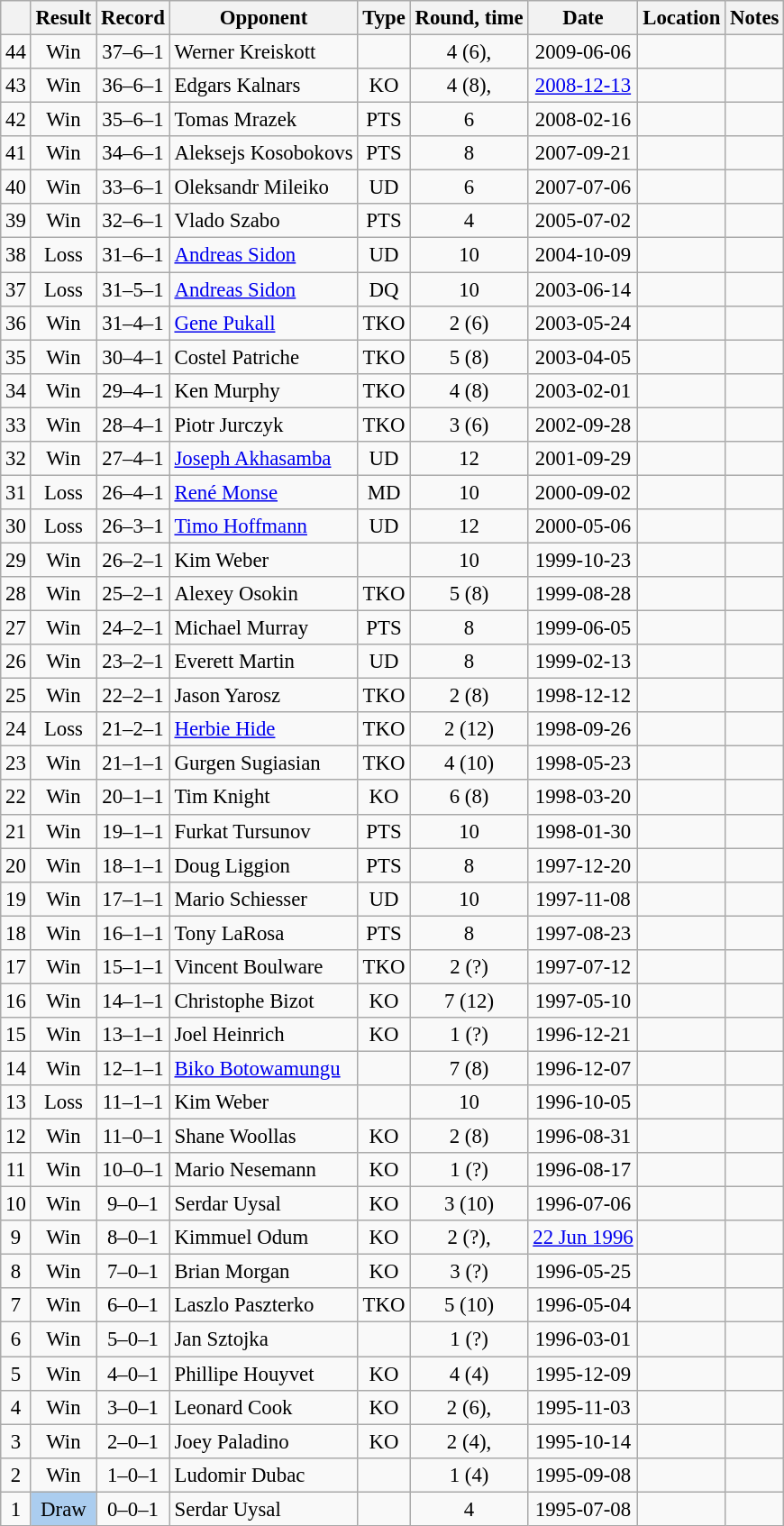<table class="wikitable" style="text-align:center; font-size:95%">
<tr>
<th></th>
<th>Result</th>
<th>Record</th>
<th>Opponent</th>
<th>Type</th>
<th>Round, time</th>
<th>Date</th>
<th>Location</th>
<th>Notes</th>
</tr>
<tr>
<td>44</td>
<td>Win</td>
<td>37–6–1</td>
<td style="text-align:left;"> Werner Kreiskott</td>
<td></td>
<td>4 (6), </td>
<td>2009-06-06</td>
<td style="text-align:left;"> </td>
<td style="text-align:left;"></td>
</tr>
<tr>
<td>43</td>
<td>Win</td>
<td>36–6–1</td>
<td style="text-align:left;"> Edgars Kalnars</td>
<td>KO</td>
<td>4 (8), </td>
<td><a href='#'>2008-12-13</a></td>
<td style="text-align:left;"> </td>
<td style="text-align:left;"></td>
</tr>
<tr>
<td>42</td>
<td>Win</td>
<td>35–6–1</td>
<td style="text-align:left;"> Tomas Mrazek</td>
<td>PTS</td>
<td>6</td>
<td>2008-02-16</td>
<td style="text-align:left;"> </td>
<td style="text-align:left;"></td>
</tr>
<tr>
<td>41</td>
<td>Win</td>
<td>34–6–1</td>
<td style="text-align:left;"> Aleksejs Kosobokovs</td>
<td>PTS</td>
<td>8</td>
<td>2007-09-21</td>
<td style="text-align:left;"> </td>
<td style="text-align:left;"></td>
</tr>
<tr>
<td>40</td>
<td>Win</td>
<td>33–6–1</td>
<td style="text-align:left;"> Oleksandr Mileiko</td>
<td>UD</td>
<td>6</td>
<td>2007-07-06</td>
<td style="text-align:left;"> </td>
<td style="text-align:left;"></td>
</tr>
<tr>
<td>39</td>
<td>Win</td>
<td>32–6–1</td>
<td style="text-align:left;"> Vlado Szabo</td>
<td>PTS</td>
<td>4</td>
<td>2005-07-02</td>
<td style="text-align:left;"> </td>
<td style="text-align:left;"></td>
</tr>
<tr>
<td>38</td>
<td>Loss</td>
<td>31–6–1</td>
<td style="text-align:left;"> <a href='#'>Andreas Sidon</a></td>
<td>UD</td>
<td>10</td>
<td>2004-10-09</td>
<td style="text-align:left;"> </td>
<td style="text-align:left;"></td>
</tr>
<tr>
<td>37</td>
<td>Loss</td>
<td>31–5–1</td>
<td style="text-align:left;"> <a href='#'>Andreas Sidon</a></td>
<td>DQ</td>
<td>10</td>
<td>2003-06-14</td>
<td style="text-align:left;"> </td>
<td style="text-align:left;"></td>
</tr>
<tr>
<td>36</td>
<td>Win</td>
<td>31–4–1</td>
<td style="text-align:left;"> <a href='#'>Gene Pukall</a></td>
<td>TKO</td>
<td>2 (6)</td>
<td>2003-05-24</td>
<td style="text-align:left;"> </td>
<td style="text-align:left;"></td>
</tr>
<tr>
<td>35</td>
<td>Win</td>
<td>30–4–1</td>
<td style="text-align:left;"> Costel Patriche</td>
<td>TKO</td>
<td>5 (8)</td>
<td>2003-04-05</td>
<td style="text-align:left;"> </td>
<td style="text-align:left;"></td>
</tr>
<tr>
<td>34</td>
<td>Win</td>
<td>29–4–1</td>
<td style="text-align:left;"> Ken Murphy</td>
<td>TKO</td>
<td>4 (8)</td>
<td>2003-02-01</td>
<td style="text-align:left;"> </td>
<td style="text-align:left;"></td>
</tr>
<tr>
<td>33</td>
<td>Win</td>
<td>28–4–1</td>
<td style="text-align:left;"> Piotr Jurczyk</td>
<td>TKO</td>
<td>3 (6)</td>
<td>2002-09-28</td>
<td style="text-align:left;"> </td>
<td style="text-align:left;"></td>
</tr>
<tr>
<td>32</td>
<td>Win</td>
<td>27–4–1</td>
<td style="text-align:left;"> <a href='#'>Joseph Akhasamba</a></td>
<td>UD</td>
<td>12</td>
<td>2001-09-29</td>
<td style="text-align:left;"> </td>
<td style="text-align:left;"></td>
</tr>
<tr>
<td>31</td>
<td>Loss</td>
<td>26–4–1</td>
<td style="text-align:left;"> <a href='#'>René Monse</a></td>
<td>MD</td>
<td>10</td>
<td>2000-09-02</td>
<td style="text-align:left;"> </td>
<td style="text-align:left;"></td>
</tr>
<tr>
<td>30</td>
<td>Loss</td>
<td>26–3–1</td>
<td style="text-align:left;"> <a href='#'>Timo Hoffmann</a></td>
<td>UD</td>
<td>12</td>
<td>2000-05-06</td>
<td style="text-align:left;"> </td>
<td style="text-align:left;"></td>
</tr>
<tr>
<td>29</td>
<td>Win</td>
<td>26–2–1</td>
<td style="text-align:left;"> Kim Weber</td>
<td></td>
<td>10</td>
<td>1999-10-23</td>
<td style="text-align:left;"> </td>
<td style="text-align:left;"></td>
</tr>
<tr>
<td>28</td>
<td>Win</td>
<td>25–2–1</td>
<td style="text-align:left;"> Alexey Osokin</td>
<td>TKO</td>
<td>5 (8)</td>
<td>1999-08-28</td>
<td style="text-align:left;"> </td>
<td style="text-align:left;"></td>
</tr>
<tr>
<td>27</td>
<td>Win</td>
<td>24–2–1</td>
<td style="text-align:left;"> Michael Murray</td>
<td>PTS</td>
<td>8</td>
<td>1999-06-05</td>
<td style="text-align:left;"> </td>
<td style="text-align:left;"></td>
</tr>
<tr>
<td>26</td>
<td>Win</td>
<td>23–2–1</td>
<td style="text-align:left;"> Everett Martin</td>
<td>UD</td>
<td>8</td>
<td>1999-02-13</td>
<td style="text-align:left;"> </td>
<td style="text-align:left;"></td>
</tr>
<tr>
<td>25</td>
<td>Win</td>
<td>22–2–1</td>
<td style="text-align:left;"> Jason Yarosz</td>
<td>TKO</td>
<td>2 (8)</td>
<td>1998-12-12</td>
<td style="text-align:left;"> </td>
<td style="text-align:left;"></td>
</tr>
<tr>
<td>24</td>
<td>Loss</td>
<td>21–2–1</td>
<td style="text-align:left;"> <a href='#'>Herbie Hide</a></td>
<td>TKO</td>
<td>2 (12)</td>
<td>1998-09-26</td>
<td style="text-align:left;"> </td>
<td style="text-align:left;"></td>
</tr>
<tr>
<td>23</td>
<td>Win</td>
<td>21–1–1</td>
<td style="text-align:left;"> Gurgen Sugiasian</td>
<td>TKO</td>
<td>4 (10)</td>
<td>1998-05-23</td>
<td style="text-align:left;"> </td>
<td style="text-align:left;"></td>
</tr>
<tr>
<td>22</td>
<td>Win</td>
<td>20–1–1</td>
<td style="text-align:left;"> Tim Knight</td>
<td>KO</td>
<td>6 (8)</td>
<td>1998-03-20</td>
<td style="text-align:left;"> </td>
<td style="text-align:left;"></td>
</tr>
<tr>
<td>21</td>
<td>Win</td>
<td>19–1–1</td>
<td style="text-align:left;"> Furkat Tursunov</td>
<td>PTS</td>
<td>10</td>
<td>1998-01-30</td>
<td style="text-align:left;"> </td>
<td style="text-align:left;"></td>
</tr>
<tr>
<td>20</td>
<td>Win</td>
<td>18–1–1</td>
<td style="text-align:left;"> Doug Liggion</td>
<td>PTS</td>
<td>8</td>
<td>1997-12-20</td>
<td style="text-align:left;"> </td>
<td style="text-align:left;"></td>
</tr>
<tr>
<td>19</td>
<td>Win</td>
<td>17–1–1</td>
<td style="text-align:left;"> Mario Schiesser</td>
<td>UD</td>
<td>10</td>
<td>1997-11-08</td>
<td style="text-align:left;"> </td>
<td style="text-align:left;"></td>
</tr>
<tr>
<td>18</td>
<td>Win</td>
<td>16–1–1</td>
<td style="text-align:left;"> Tony LaRosa</td>
<td>PTS</td>
<td>8</td>
<td>1997-08-23</td>
<td style="text-align:left;"> </td>
<td style="text-align:left;"></td>
</tr>
<tr>
<td>17</td>
<td>Win</td>
<td>15–1–1</td>
<td style="text-align:left;"> Vincent Boulware</td>
<td>TKO</td>
<td>2 (?)</td>
<td>1997-07-12</td>
<td style="text-align:left;"> </td>
<td style="text-align:left;"></td>
</tr>
<tr>
<td>16</td>
<td>Win</td>
<td>14–1–1</td>
<td style="text-align:left;"> Christophe Bizot</td>
<td>KO</td>
<td>7 (12)</td>
<td>1997-05-10</td>
<td style="text-align:left;"> </td>
<td style="text-align:left;"></td>
</tr>
<tr>
<td>15</td>
<td>Win</td>
<td>13–1–1</td>
<td style="text-align:left;"> Joel Heinrich</td>
<td>KO</td>
<td>1 (?)</td>
<td>1996-12-21</td>
<td style="text-align:left;"> </td>
<td style="text-align:left;"></td>
</tr>
<tr>
<td>14</td>
<td>Win</td>
<td>12–1–1</td>
<td style="text-align:left;"> <a href='#'>Biko Botowamungu</a></td>
<td></td>
<td>7 (8)</td>
<td>1996-12-07</td>
<td style="text-align:left;"> </td>
<td style="text-align:left;"></td>
</tr>
<tr>
<td>13</td>
<td>Loss</td>
<td>11–1–1</td>
<td style="text-align:left;"> Kim Weber</td>
<td></td>
<td>10</td>
<td>1996-10-05</td>
<td style="text-align:left;"> </td>
<td style="text-align:left;"></td>
</tr>
<tr>
<td>12</td>
<td>Win</td>
<td>11–0–1</td>
<td style="text-align:left;"> Shane Woollas</td>
<td>KO</td>
<td>2 (8)</td>
<td>1996-08-31</td>
<td style="text-align:left;"> </td>
<td style="text-align:left;"></td>
</tr>
<tr>
<td>11</td>
<td>Win</td>
<td>10–0–1</td>
<td style="text-align:left;"> Mario Nesemann</td>
<td>KO</td>
<td>1 (?)</td>
<td>1996-08-17</td>
<td style="text-align:left;"> </td>
<td style="text-align:left;"></td>
</tr>
<tr>
<td>10</td>
<td>Win</td>
<td>9–0–1</td>
<td style="text-align:left;"> Serdar Uysal</td>
<td>KO</td>
<td>3 (10)</td>
<td>1996-07-06</td>
<td style="text-align:left;"> </td>
<td style="text-align:left;"></td>
</tr>
<tr>
<td>9</td>
<td>Win</td>
<td>8–0–1</td>
<td style="text-align:left;"> Kimmuel Odum</td>
<td>KO</td>
<td>2 (?), </td>
<td><a href='#'>22 Jun 1996</a></td>
<td style="text-align:left;"> </td>
<td style="text-align:left;"></td>
</tr>
<tr>
<td>8</td>
<td>Win</td>
<td>7–0–1</td>
<td style="text-align:left;"> Brian Morgan</td>
<td>KO</td>
<td>3 (?)</td>
<td>1996-05-25</td>
<td style="text-align:left;"> </td>
<td style="text-align:left;"></td>
</tr>
<tr>
<td>7</td>
<td>Win</td>
<td>6–0–1</td>
<td style="text-align:left;"> Laszlo Paszterko</td>
<td>TKO</td>
<td>5 (10)</td>
<td>1996-05-04</td>
<td style="text-align:left;"> </td>
<td style="text-align:left;"></td>
</tr>
<tr>
<td>6</td>
<td>Win</td>
<td>5–0–1</td>
<td style="text-align:left;"> Jan Sztojka</td>
<td></td>
<td>1 (?)</td>
<td>1996-03-01</td>
<td style="text-align:left;"> </td>
<td style="text-align:left;"></td>
</tr>
<tr>
<td>5</td>
<td>Win</td>
<td>4–0–1</td>
<td style="text-align:left;"> Phillipe Houyvet</td>
<td>KO</td>
<td>4 (4)</td>
<td>1995-12-09</td>
<td style="text-align:left;"> </td>
<td style="text-align:left;"></td>
</tr>
<tr>
<td>4</td>
<td>Win</td>
<td>3–0–1</td>
<td style="text-align:left;"> Leonard Cook</td>
<td>KO</td>
<td>2 (6), </td>
<td>1995-11-03</td>
<td style="text-align:left;"> </td>
<td style="text-align:left;"></td>
</tr>
<tr>
<td>3</td>
<td>Win</td>
<td>2–0–1</td>
<td style="text-align:left;"> Joey Paladino</td>
<td>KO</td>
<td>2 (4), </td>
<td>1995-10-14</td>
<td style="text-align:left;"> </td>
<td style="text-align:left;"></td>
</tr>
<tr>
<td>2</td>
<td>Win</td>
<td>1–0–1</td>
<td style="text-align:left;"> Ludomir Dubac</td>
<td></td>
<td>1 (4)</td>
<td>1995-09-08</td>
<td style="text-align:left;"> </td>
<td style="text-align:left;"></td>
</tr>
<tr>
<td>1</td>
<td style="background:#abcdef;">Draw</td>
<td>0–0–1</td>
<td style="text-align:left;"> Serdar Uysal</td>
<td></td>
<td>4</td>
<td>1995-07-08</td>
<td style="text-align:left;"> </td>
<td style="text-align:left;"></td>
</tr>
</table>
